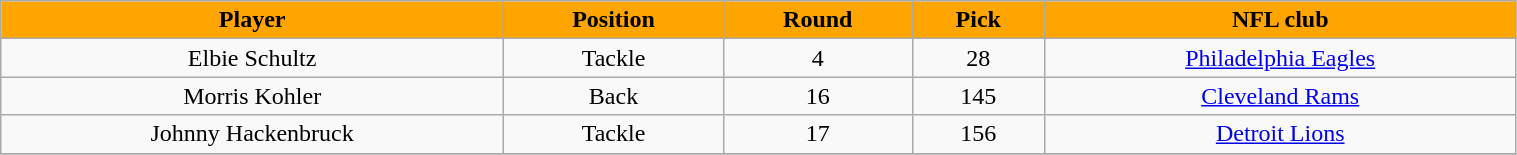<table class="wikitable" width="80%">
<tr align="center"  style="background:orange;color:black;">
<td><strong>Player</strong></td>
<td><strong>Position</strong></td>
<td><strong>Round</strong></td>
<td><strong>Pick</strong></td>
<td><strong>NFL club</strong></td>
</tr>
<tr align="center" bgcolor="">
<td>Elbie Schultz</td>
<td>Tackle</td>
<td>4</td>
<td>28</td>
<td><a href='#'>Philadelphia Eagles</a></td>
</tr>
<tr align="center" bgcolor="">
<td>Morris Kohler</td>
<td>Back</td>
<td>16</td>
<td>145</td>
<td><a href='#'>Cleveland Rams</a></td>
</tr>
<tr align="center" bgcolor="">
<td>Johnny Hackenbruck</td>
<td>Tackle</td>
<td>17</td>
<td>156</td>
<td><a href='#'>Detroit Lions</a></td>
</tr>
<tr align="center" bgcolor="">
</tr>
</table>
